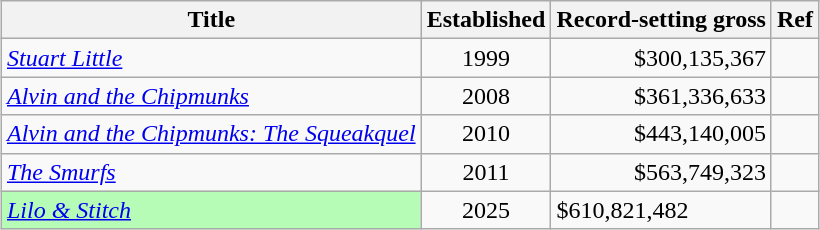<table class="wikitable" style="margin:auto;">
<tr>
<th scope="col">Title</th>
<th scope="col">Established</th>
<th scope="col">Record-setting gross</th>
<th scope="col">Ref</th>
</tr>
<tr>
<td scope="row"><em><a href='#'>Stuart Little</a></em></td>
<td style="text-align:center;">1999</td>
<td style="text-align:right;">$300,135,367</td>
<td></td>
</tr>
<tr>
<td scope="row"><em><a href='#'>Alvin and the Chipmunks</a></em></td>
<td style="text-align:center;">2008</td>
<td style="text-align:right;">$361,336,633</td>
<td></td>
</tr>
<tr>
<td scope="row"><em><a href='#'>Alvin and the Chipmunks: The Squeakquel</a></em></td>
<td style="text-align:center;">2010</td>
<td style="text-align:right;">$443,140,005</td>
<td></td>
</tr>
<tr>
<td><em><a href='#'>The Smurfs</a></em></td>
<td style="text-align:center;">2011</td>
<td style="text-align:right;">$563,749,323</td>
<td></td>
</tr>
<tr>
<td scope="row" style="background:#b6fcb6;"><em><a href='#'>Lilo & Stitch</a></em> </td>
<td style="text-align:center;">2025</td>
<td>$610,821,482</td>
<td></td>
</tr>
</table>
